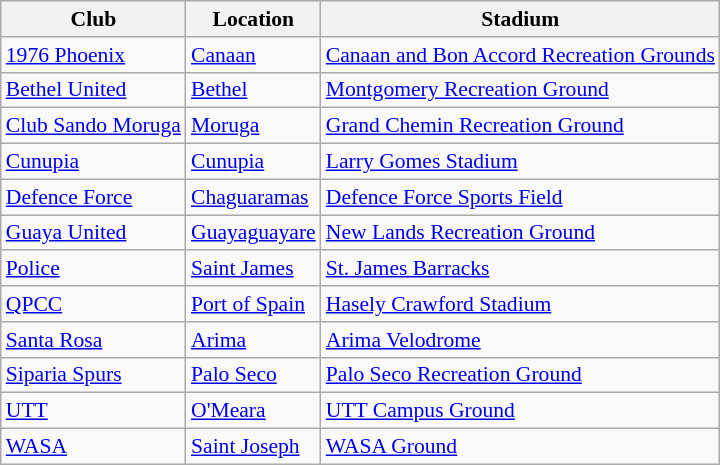<table class="sortable wikitable" style="font-size:90%;">
<tr>
<th>Club</th>
<th>Location</th>
<th>Stadium</th>
</tr>
<tr>
<td><a href='#'>1976 Phoenix</a></td>
<td><a href='#'>Canaan</a></td>
<td><a href='#'>Canaan and Bon Accord Recreation Grounds</a></td>
</tr>
<tr>
<td><a href='#'>Bethel United</a></td>
<td><a href='#'>Bethel</a></td>
<td><a href='#'>Montgomery Recreation Ground</a></td>
</tr>
<tr>
<td><a href='#'>Club Sando Moruga</a></td>
<td><a href='#'>Moruga</a></td>
<td><a href='#'>Grand Chemin Recreation Ground</a></td>
</tr>
<tr>
<td><a href='#'>Cunupia</a></td>
<td><a href='#'>Cunupia</a></td>
<td><a href='#'>Larry Gomes Stadium</a></td>
</tr>
<tr>
<td><a href='#'>Defence Force</a></td>
<td><a href='#'>Chaguaramas</a></td>
<td><a href='#'>Defence Force Sports Field</a></td>
</tr>
<tr>
<td><a href='#'>Guaya United</a></td>
<td><a href='#'>Guayaguayare</a></td>
<td><a href='#'>New Lands Recreation Ground</a></td>
</tr>
<tr>
<td><a href='#'>Police</a></td>
<td><a href='#'>Saint James</a></td>
<td><a href='#'>St. James Barracks</a></td>
</tr>
<tr>
<td><a href='#'>QPCC</a></td>
<td><a href='#'>Port of Spain</a></td>
<td><a href='#'>Hasely Crawford Stadium</a></td>
</tr>
<tr>
<td><a href='#'>Santa Rosa</a></td>
<td><a href='#'>Arima</a></td>
<td><a href='#'>Arima Velodrome</a></td>
</tr>
<tr>
<td><a href='#'>Siparia Spurs</a></td>
<td><a href='#'>Palo Seco</a></td>
<td><a href='#'>Palo Seco Recreation Ground</a></td>
</tr>
<tr>
<td><a href='#'>UTT</a></td>
<td><a href='#'>O'Meara</a></td>
<td><a href='#'>UTT Campus Ground</a></td>
</tr>
<tr>
<td><a href='#'>WASA</a></td>
<td><a href='#'>Saint Joseph</a></td>
<td><a href='#'>WASA Ground</a></td>
</tr>
</table>
